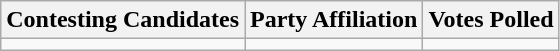<table class="wikitable sortable">
<tr>
<th>Contesting Candidates</th>
<th>Party Affiliation</th>
<th>Votes Polled</th>
</tr>
<tr>
<td></td>
<td></td>
<td></td>
</tr>
</table>
